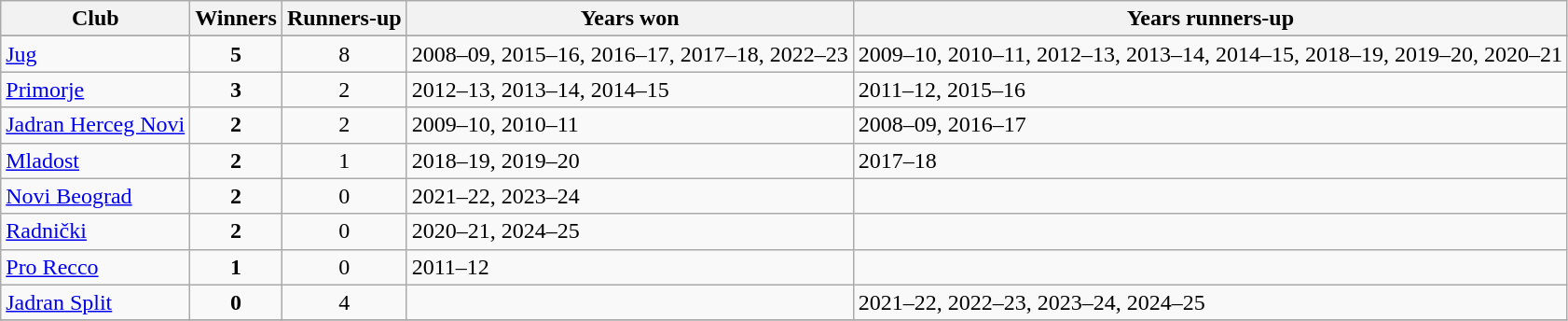<table class="wikitable sortable">
<tr>
<th>Club</th>
<th>Winners</th>
<th>Runners-up</th>
<th class="unsortable">Years won</th>
<th class="unsortable">Years runners-up</th>
</tr>
<tr>
</tr>
<tr>
<td> <a href='#'>Jug</a></td>
<td style="text-align:center"><strong>5</strong></td>
<td style="text-align:center">8</td>
<td>2008–09, 2015–16, 2016–17, 2017–18, 2022–23</td>
<td>2009–10, 2010–11, 2012–13, 2013–14, 2014–15, 2018–19, 2019–20, 2020–21</td>
</tr>
<tr>
<td> <a href='#'>Primorje</a></td>
<td style="text-align:center"><strong>3</strong></td>
<td style="text-align:center">2</td>
<td>2012–13, 2013–14, 2014–15</td>
<td>2011–12, 2015–16</td>
</tr>
<tr>
<td> <a href='#'>Jadran Herceg Novi</a></td>
<td style="text-align:center"><strong>2</strong></td>
<td style="text-align:center">2</td>
<td>2009–10, 2010–11</td>
<td>2008–09, 2016–17</td>
</tr>
<tr>
<td> <a href='#'>Mladost</a></td>
<td style="text-align:center"><strong>2</strong></td>
<td style="text-align:center">1</td>
<td>2018–19, 2019–20</td>
<td>2017–18</td>
</tr>
<tr>
<td> <a href='#'>Novi Beograd</a></td>
<td style="text-align:center"><strong>2</strong></td>
<td style="text-align:center">0</td>
<td>2021–22, 2023–24</td>
<td></td>
</tr>
<tr>
<td> <a href='#'>Radnički</a></td>
<td style="text-align:center"><strong>2</strong></td>
<td style="text-align:center">0</td>
<td>2020–21, 2024–25</td>
<td></td>
</tr>
<tr>
<td> <a href='#'>Pro Recco</a></td>
<td style="text-align:center"><strong>1</strong></td>
<td style="text-align:center">0</td>
<td>2011–12</td>
<td></td>
</tr>
<tr>
<td> <a href='#'>Jadran Split</a></td>
<td style="text-align:center"><strong>0</strong></td>
<td style="text-align:center">4</td>
<td></td>
<td>2021–22, 2022–23, 2023–24, 2024–25</td>
</tr>
<tr>
</tr>
</table>
